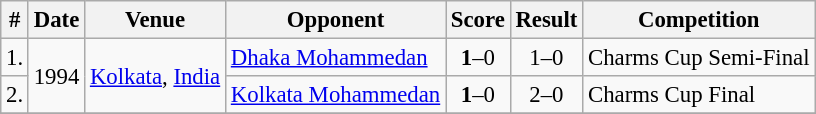<table class="wikitable" style="font-size:95%">
<tr>
<th>#</th>
<th>Date</th>
<th>Venue</th>
<th>Opponent</th>
<th>Score</th>
<th>Result</th>
<th>Competition</th>
</tr>
<tr>
<td>1.</td>
<td rowspan=2>1994</td>
<td rowspan=2><a href='#'>Kolkata</a>, <a href='#'>India</a></td>
<td> <a href='#'>Dhaka Mohammedan</a></td>
<td style="text-align:center;"><strong>1</strong>–0</td>
<td style="text-align:center;">1–0</td>
<td>Charms Cup Semi-Final</td>
</tr>
<tr>
<td>2.</td>
<td> <a href='#'>Kolkata Mohammedan</a></td>
<td style="text-align:center;"><strong>1</strong>–0</td>
<td style="text-align:center;">2–0</td>
<td>Charms Cup Final</td>
</tr>
<tr>
</tr>
</table>
